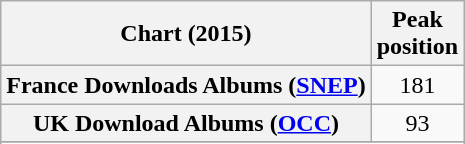<table class="wikitable sortable plainrowheaders" style="text-align:center">
<tr>
<th>Chart (2015)</th>
<th>Peak<br>position</th>
</tr>
<tr>
<th scope="row">France Downloads Albums (<a href='#'>SNEP</a>)</th>
<td>181</td>
</tr>
<tr>
<th scope="row">UK Download Albums (<a href='#'>OCC</a>)</th>
<td>93</td>
</tr>
<tr>
</tr>
<tr>
</tr>
</table>
